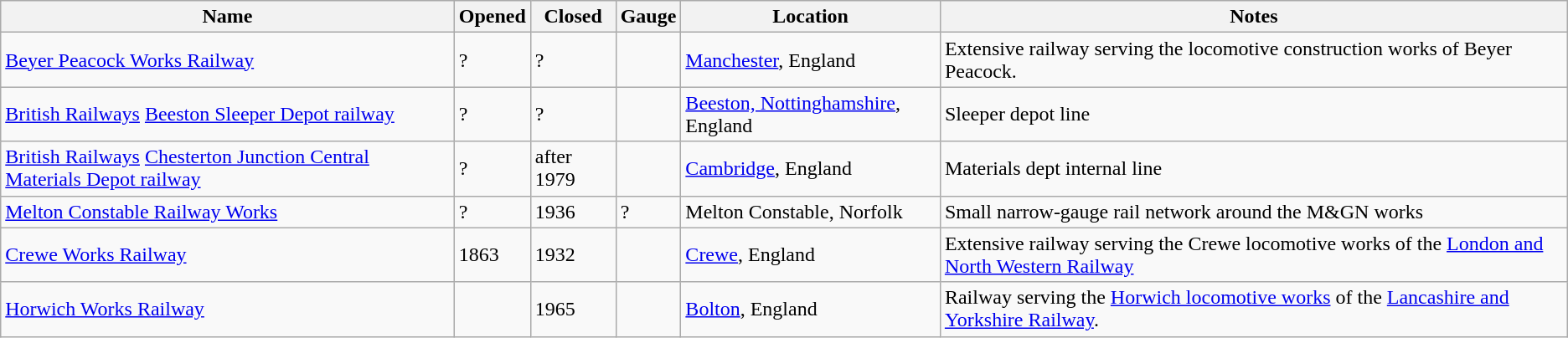<table class="wikitable">
<tr>
<th>Name</th>
<th>Opened</th>
<th>Closed</th>
<th>Gauge</th>
<th>Location</th>
<th>Notes</th>
</tr>
<tr>
<td><a href='#'>Beyer Peacock Works Railway</a></td>
<td>?</td>
<td>?</td>
<td></td>
<td><a href='#'>Manchester</a>, England</td>
<td>Extensive railway serving the locomotive construction works of Beyer Peacock.</td>
</tr>
<tr>
<td><a href='#'>British Railways</a> <a href='#'>Beeston Sleeper Depot railway</a></td>
<td>?</td>
<td>?</td>
<td></td>
<td><a href='#'>Beeston, Nottinghamshire</a>, England</td>
<td>Sleeper depot line</td>
</tr>
<tr>
<td><a href='#'>British Railways</a> <a href='#'>Chesterton Junction Central Materials Depot railway</a></td>
<td>?</td>
<td>after 1979</td>
<td></td>
<td><a href='#'>Cambridge</a>, England</td>
<td>Materials dept internal line</td>
</tr>
<tr>
<td><a href='#'>Melton Constable Railway Works</a></td>
<td>?</td>
<td>1936</td>
<td>?</td>
<td>Melton Constable, Norfolk</td>
<td>Small narrow-gauge rail network around the M&GN works</td>
</tr>
<tr>
<td><a href='#'>Crewe Works Railway</a></td>
<td>1863</td>
<td>1932</td>
<td></td>
<td><a href='#'>Crewe</a>, England</td>
<td>Extensive railway serving the Crewe locomotive works of the <a href='#'>London and North Western Railway</a></td>
</tr>
<tr>
<td><a href='#'>Horwich Works Railway</a></td>
<td></td>
<td>1965</td>
<td></td>
<td><a href='#'>Bolton</a>, England</td>
<td>Railway serving the <a href='#'>Horwich locomotive works</a> of the <a href='#'>Lancashire and Yorkshire Railway</a>.</td>
</tr>
</table>
